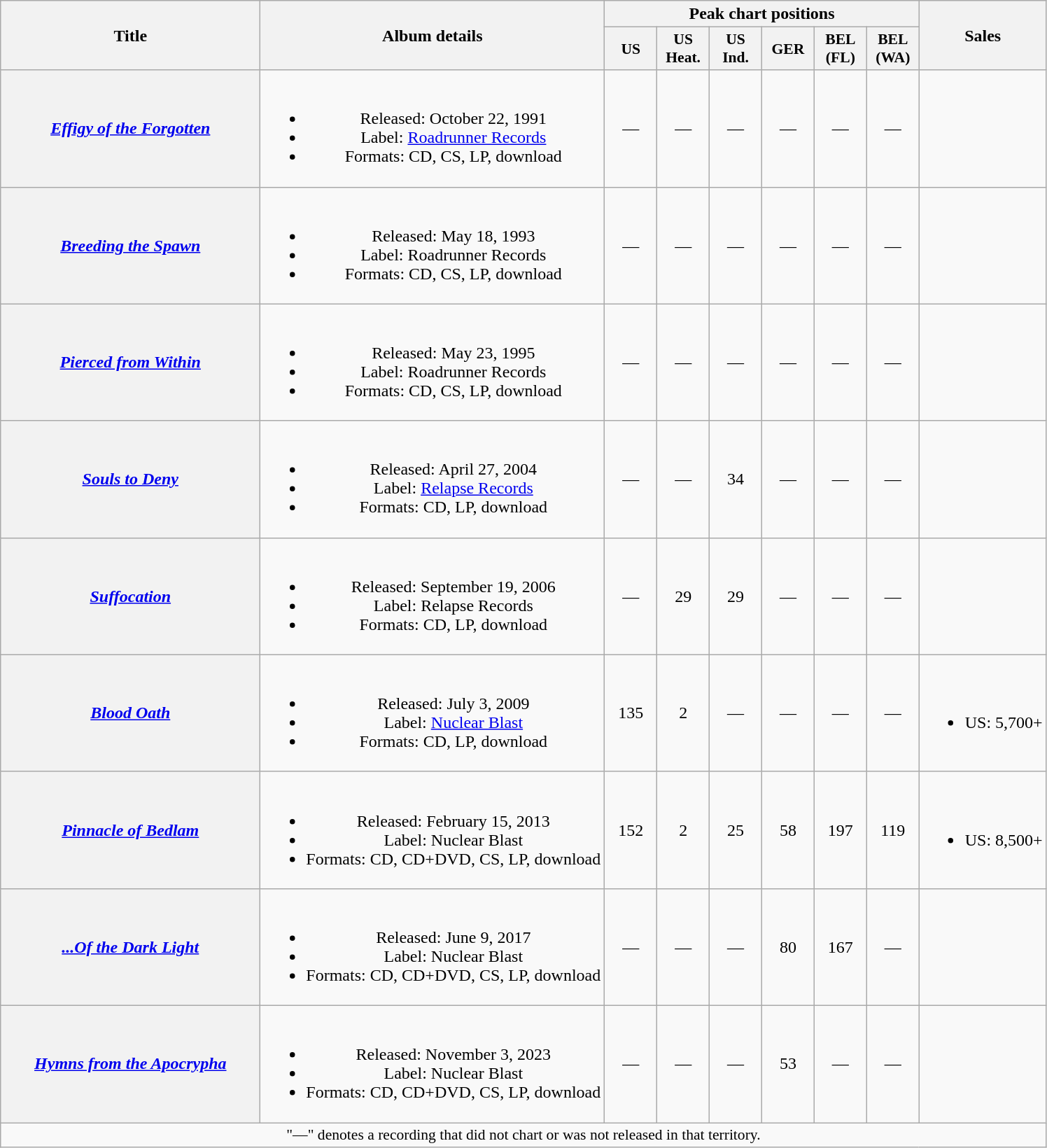<table class="wikitable plainrowheaders" style="text-align:center;">
<tr>
<th scope="col" rowspan="2" style="width:15em;">Title</th>
<th scope="col" rowspan="2">Album details</th>
<th scope="col" colspan="6">Peak chart positions</th>
<th scope="col" rowspan="2">Sales</th>
</tr>
<tr>
<th scope="col" style="width:3em;font-size:90%;">US<br></th>
<th scope="col" style="width:3em;font-size:90%;">US Heat.<br></th>
<th scope="col" style="width:3em;font-size:90%;">US Ind.<br></th>
<th scope="col" style="width:3em;font-size:90%;">GER<br></th>
<th scope="col" style="width:3em;font-size:90%;">BEL (FL)<br></th>
<th scope="col" style="width:3em;font-size:90%;">BEL (WA)<br></th>
</tr>
<tr>
<th scope="row"><em><a href='#'>Effigy of the Forgotten</a></em></th>
<td><br><ul><li>Released: October 22, 1991</li><li>Label: <a href='#'>Roadrunner Records</a></li><li>Formats: CD, CS, LP, download</li></ul></td>
<td>—</td>
<td>—</td>
<td>—</td>
<td>—</td>
<td>—</td>
<td>—</td>
<td></td>
</tr>
<tr>
<th scope="row"><em><a href='#'>Breeding the Spawn</a></em></th>
<td><br><ul><li>Released: May 18, 1993</li><li>Label: Roadrunner Records</li><li>Formats: CD, CS, LP, download</li></ul></td>
<td>—</td>
<td>—</td>
<td>—</td>
<td>—</td>
<td>—</td>
<td>—</td>
<td></td>
</tr>
<tr>
<th scope="row"><em><a href='#'>Pierced from Within</a></em></th>
<td><br><ul><li>Released: May 23, 1995</li><li>Label: Roadrunner Records</li><li>Formats: CD, CS, LP, download</li></ul></td>
<td>—</td>
<td>—</td>
<td>—</td>
<td>—</td>
<td>—</td>
<td>—</td>
<td></td>
</tr>
<tr>
<th scope="row"><em><a href='#'>Souls to Deny</a></em></th>
<td><br><ul><li>Released: April 27, 2004</li><li>Label: <a href='#'>Relapse Records</a></li><li>Formats: CD, LP, download</li></ul></td>
<td>—</td>
<td>—</td>
<td>34</td>
<td>—</td>
<td>—</td>
<td>—</td>
<td></td>
</tr>
<tr>
<th scope="row"><em><a href='#'>Suffocation</a></em></th>
<td><br><ul><li>Released: September 19, 2006</li><li>Label: Relapse Records</li><li>Formats: CD, LP, download</li></ul></td>
<td>—</td>
<td>29</td>
<td>29</td>
<td>—</td>
<td>—</td>
<td>—</td>
<td></td>
</tr>
<tr>
<th scope="row"><em><a href='#'>Blood Oath</a></em></th>
<td><br><ul><li>Released: July 3, 2009</li><li>Label: <a href='#'>Nuclear Blast</a></li><li>Formats: CD, LP, download</li></ul></td>
<td>135</td>
<td>2</td>
<td>—</td>
<td>—</td>
<td>—</td>
<td>—</td>
<td><br><ul><li>US: 5,700+</li></ul></td>
</tr>
<tr>
<th scope="row"><em><a href='#'>Pinnacle of Bedlam</a></em></th>
<td><br><ul><li>Released: February 15, 2013</li><li>Label: Nuclear Blast</li><li>Formats: CD, CD+DVD, CS, LP, download</li></ul></td>
<td>152</td>
<td>2</td>
<td>25</td>
<td>58</td>
<td>197</td>
<td>119</td>
<td><br><ul><li>US: 8,500+</li></ul></td>
</tr>
<tr>
<th scope="row"><em><a href='#'>...Of the Dark Light</a></em></th>
<td><br><ul><li>Released: June 9, 2017</li><li>Label: Nuclear Blast</li><li>Formats: CD, CD+DVD, CS, LP, download</li></ul></td>
<td>—</td>
<td>—</td>
<td>—</td>
<td>80</td>
<td>167</td>
<td>—</td>
<td></td>
</tr>
<tr>
<th scope="row"><em><a href='#'>Hymns from the Apocrypha</a></em></th>
<td><br><ul><li>Released: November 3, 2023</li><li>Label: Nuclear Blast</li><li>Formats: CD, CD+DVD, CS, LP, download</li></ul></td>
<td>—</td>
<td>—</td>
<td>—</td>
<td>53</td>
<td>—</td>
<td>—</td>
</tr>
<tr>
<td colspan="10" style="font-size:90%">"—" denotes a recording that did not chart or was not released in that territory.</td>
</tr>
</table>
